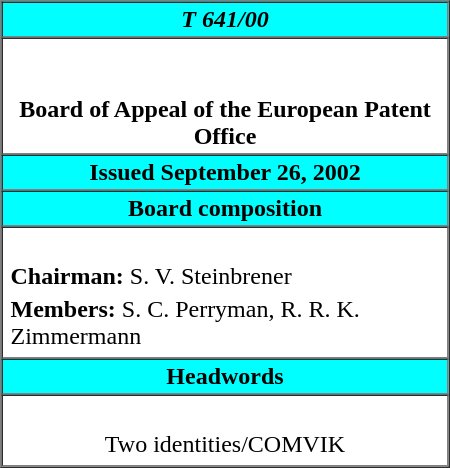<table cellpadding="2" cellspacing="0" border="1" align="right" style="margin-left: 0.5em" width=300px>
<tr>
<th bgcolor="00FFFF"><strong><em>T 641/00</em></strong></th>
</tr>
<tr>
<td align="center"><br><br><strong>Board of Appeal of the European Patent Office</strong></td>
</tr>
<tr>
<th bgcolor="00FFFF">Issued September 26, 2002</th>
</tr>
<tr>
<th bgcolor="00FFFF"><strong>Board composition</strong></th>
</tr>
<tr>
<td><br><table align="center">
<tr>
<td><strong>Chairman:</strong> S. V. Steinbrener</td>
</tr>
<tr>
<td><strong>Members:</strong> S. C. Perryman, R. R. K. Zimmermann</td>
</tr>
</table>
</td>
</tr>
<tr>
<th bgcolor="00FFFF"><strong>Headwords</strong></th>
</tr>
<tr>
<td><br><table align="center">
<tr>
<td>Two identities/COMVIK</td>
</tr>
</table>
</td>
</tr>
<tr>
</tr>
</table>
